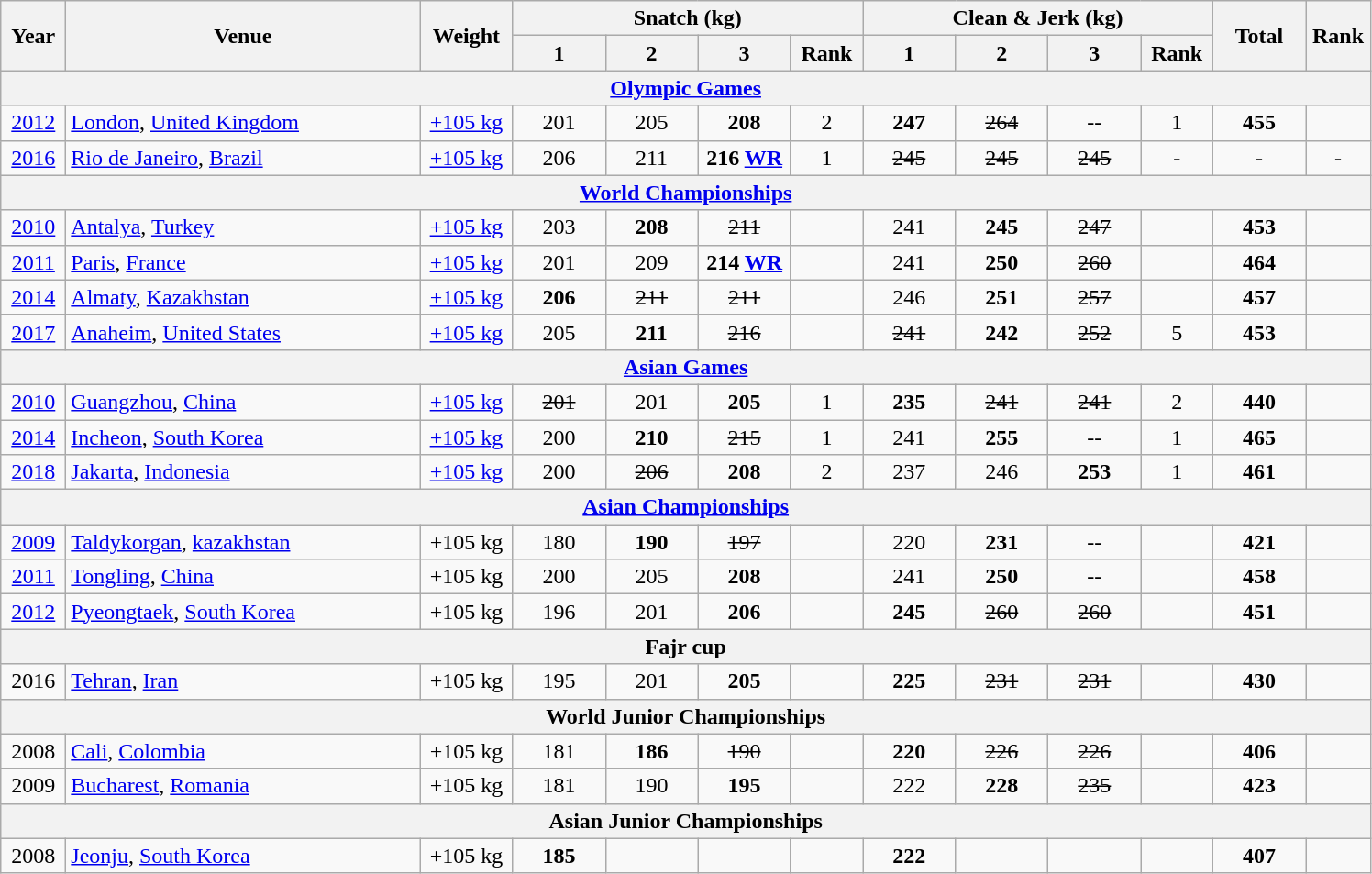<table class="wikitable" style="text-align:center;">
<tr>
<th rowspan=2 width=40>Year</th>
<th rowspan=2 width=250>Venue</th>
<th rowspan=2 width=60>Weight</th>
<th colspan=4>Snatch (kg)</th>
<th colspan=4>Clean & Jerk (kg)</th>
<th rowspan=2 width=60>Total</th>
<th rowspan=2 width=40>Rank</th>
</tr>
<tr>
<th width=60>1</th>
<th width=60>2</th>
<th width=60>3</th>
<th width=45>Rank</th>
<th width=60>1</th>
<th width=60>2</th>
<th width=60>3</th>
<th width=45>Rank</th>
</tr>
<tr>
<th colspan=13><a href='#'>Olympic Games</a></th>
</tr>
<tr>
<td><a href='#'>2012</a></td>
<td align=left> <a href='#'>London</a>, <a href='#'>United Kingdom</a></td>
<td><a href='#'>+105 kg</a></td>
<td>201</td>
<td>205</td>
<td><strong>208</strong></td>
<td>2</td>
<td><strong>247</strong></td>
<td><s>264</s></td>
<td>--</td>
<td>1</td>
<td><strong>455</strong></td>
<td></td>
</tr>
<tr>
<td><a href='#'>2016</a></td>
<td align=left> <a href='#'>Rio de Janeiro</a>, <a href='#'>Brazil</a></td>
<td><a href='#'>+105 kg</a></td>
<td>206</td>
<td>211</td>
<td><strong>216 <a href='#'>WR</a></strong></td>
<td>1</td>
<td><s>245</s></td>
<td><s>245</s></td>
<td><s>245</s></td>
<td>-</td>
<td>-</td>
<td>-</td>
</tr>
<tr>
<th colspan=13><a href='#'>World Championships</a></th>
</tr>
<tr>
<td><a href='#'>2010</a></td>
<td align=left> <a href='#'>Antalya</a>, <a href='#'>Turkey</a></td>
<td><a href='#'>+105 kg</a></td>
<td>203</td>
<td><strong>208</strong></td>
<td><s>211</s></td>
<td></td>
<td>241</td>
<td><strong>245</strong></td>
<td><s>247</s></td>
<td></td>
<td><strong>453</strong></td>
<td></td>
</tr>
<tr>
<td><a href='#'>2011</a></td>
<td align=left> <a href='#'>Paris</a>, <a href='#'>France</a></td>
<td><a href='#'>+105 kg</a></td>
<td>201</td>
<td>209</td>
<td><strong>214 <a href='#'>WR</a></strong></td>
<td></td>
<td>241</td>
<td><strong>250</strong></td>
<td><s>260</s></td>
<td></td>
<td><strong>464</strong></td>
<td></td>
</tr>
<tr>
<td><a href='#'>2014</a></td>
<td align=left> <a href='#'>Almaty</a>, <a href='#'>Kazakhstan</a></td>
<td><a href='#'>+105 kg</a></td>
<td><strong>206</strong></td>
<td><s>211</s></td>
<td><s>211</s></td>
<td></td>
<td>246</td>
<td><strong>251</strong></td>
<td><s>257</s></td>
<td></td>
<td><strong>457</strong></td>
<td></td>
</tr>
<tr>
<td><a href='#'>2017</a></td>
<td align=left> <a href='#'>Anaheim</a>, <a href='#'>United States</a></td>
<td><a href='#'>+105 kg</a></td>
<td>205</td>
<td><strong>211</strong></td>
<td><s>216</s></td>
<td></td>
<td><s>241</s></td>
<td><strong>242</strong></td>
<td><s>252</s></td>
<td>5</td>
<td><strong>453</strong></td>
<td></td>
</tr>
<tr>
<th colspan=13><a href='#'>Asian Games</a></th>
</tr>
<tr>
<td><a href='#'>2010</a></td>
<td align=left> <a href='#'>Guangzhou</a>, <a href='#'>China</a></td>
<td><a href='#'>+105 kg</a></td>
<td><s>201</s></td>
<td>201</td>
<td><strong>205</strong></td>
<td>1</td>
<td><strong>235</strong></td>
<td><s>241</s></td>
<td><s>241</s></td>
<td>2</td>
<td><strong>440</strong></td>
<td></td>
</tr>
<tr>
<td><a href='#'>2014</a></td>
<td align=left> <a href='#'>Incheon</a>, <a href='#'>South Korea</a></td>
<td><a href='#'>+105 kg</a></td>
<td>200</td>
<td><strong>210</strong></td>
<td><s>215</s></td>
<td>1</td>
<td>241</td>
<td><strong>255</strong></td>
<td>--</td>
<td>1</td>
<td><strong>465</strong></td>
<td></td>
</tr>
<tr>
<td><a href='#'>2018</a></td>
<td align=left> <a href='#'>Jakarta</a>, <a href='#'>Indonesia</a></td>
<td><a href='#'>+105 kg</a></td>
<td>200</td>
<td><s>206</s></td>
<td><strong>208</strong></td>
<td>2</td>
<td>237</td>
<td>246</td>
<td><strong>253</strong></td>
<td>1</td>
<td><strong>461</strong></td>
<td></td>
</tr>
<tr>
<th colspan=13><a href='#'>Asian Championships</a></th>
</tr>
<tr>
<td><a href='#'>2009</a></td>
<td align=left> <a href='#'>Taldykorgan</a>, <a href='#'>kazakhstan</a></td>
<td>+105 kg</td>
<td>180</td>
<td><strong>190</strong></td>
<td><s>197</s></td>
<td></td>
<td>220</td>
<td><strong>231</strong></td>
<td>--</td>
<td></td>
<td><strong>421</strong></td>
<td></td>
</tr>
<tr>
<td><a href='#'>2011</a></td>
<td align=left> <a href='#'>Tongling</a>, <a href='#'>China</a></td>
<td>+105 kg</td>
<td>200</td>
<td>205</td>
<td><strong>208</strong></td>
<td></td>
<td>241</td>
<td><strong>250</strong></td>
<td>--</td>
<td></td>
<td><strong>458</strong></td>
<td></td>
</tr>
<tr>
<td><a href='#'>2012</a></td>
<td align=left> <a href='#'>Pyeongtaek</a>, <a href='#'>South Korea</a></td>
<td>+105 kg</td>
<td>196</td>
<td>201</td>
<td><strong>206</strong></td>
<td></td>
<td><strong>245</strong></td>
<td><s>260</s></td>
<td><s>260</s></td>
<td></td>
<td><strong>451</strong></td>
<td></td>
</tr>
<tr>
<th colspan=13>Fajr cup</th>
</tr>
<tr>
<td>2016</td>
<td align=left> <a href='#'>Tehran</a>, <a href='#'>Iran</a></td>
<td>+105 kg</td>
<td>195</td>
<td>201</td>
<td><strong>205</strong></td>
<td></td>
<td><strong>225</strong></td>
<td><s>231</s></td>
<td><s>231</s></td>
<td></td>
<td><strong>430</strong></td>
<td></td>
</tr>
<tr>
<th colspan=13>World Junior Championships</th>
</tr>
<tr>
<td>2008</td>
<td align=left> <a href='#'>Cali</a>, <a href='#'>Colombia</a></td>
<td>+105 kg</td>
<td>181</td>
<td><strong>186</strong></td>
<td><s>190</s></td>
<td></td>
<td><strong>220</strong></td>
<td><s>226</s></td>
<td><s>226</s></td>
<td></td>
<td><strong>406</strong></td>
<td></td>
</tr>
<tr>
<td>2009</td>
<td align=left> <a href='#'>Bucharest</a>, <a href='#'>Romania</a></td>
<td>+105 kg</td>
<td>181</td>
<td>190</td>
<td><strong>195</strong></td>
<td></td>
<td>222</td>
<td><strong>228</strong></td>
<td><s>235</s></td>
<td></td>
<td><strong>423</strong></td>
<td></td>
</tr>
<tr>
<th colspan=13>Asian Junior Championships</th>
</tr>
<tr>
<td>2008</td>
<td align=left> <a href='#'>Jeonju</a>, <a href='#'>South Korea</a></td>
<td>+105 kg</td>
<td><strong>185</strong></td>
<td></td>
<td></td>
<td></td>
<td><strong>222</strong></td>
<td></td>
<td></td>
<td></td>
<td><strong>407</strong></td>
<td></td>
</tr>
</table>
